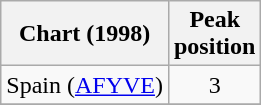<table class="wikitable">
<tr>
<th align="left">Chart (1998)</th>
<th align="left">Peak<br>position</th>
</tr>
<tr>
<td align="left">Spain (<a href='#'>AFYVE</a>)</td>
<td align="center">3</td>
</tr>
<tr>
</tr>
</table>
